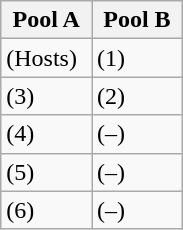<table class="wikitable">
<tr>
<th width=45%>Pool A</th>
<th width=45%>Pool B</th>
</tr>
<tr>
<td> (Hosts)</td>
<td> (1)</td>
</tr>
<tr>
<td> (3)</td>
<td> (2)</td>
</tr>
<tr>
<td> (4)</td>
<td> (–)</td>
</tr>
<tr>
<td> (5)</td>
<td> (–)</td>
</tr>
<tr>
<td> (6)</td>
<td> (–)</td>
</tr>
</table>
